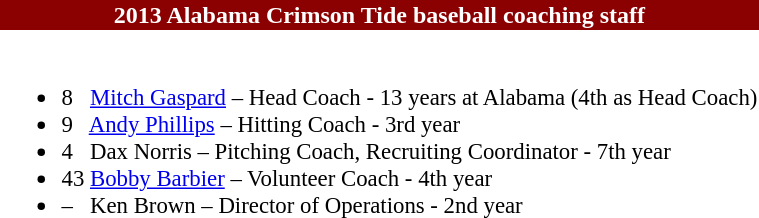<table class="toccolours" style="text-align: left;">
<tr>
<th colspan="9" style="background-color:#8B0000; color:#FFFFFF; text-align:center;">2013 Alabama Crimson Tide baseball coaching staff</th>
</tr>
<tr>
<td style="font-size: 95%;" valign="top"><br><ul><li>8   <a href='#'>Mitch Gaspard</a> – Head Coach - 13 years at Alabama (4th as Head Coach)</li><li>9   <a href='#'>Andy Phillips</a> – Hitting Coach - 3rd year</li><li>4   Dax Norris – Pitching Coach, Recruiting Coordinator - 7th year</li><li>43 <a href='#'>Bobby Barbier</a> – Volunteer Coach - 4th year</li><li>–   Ken Brown – Director of Operations - 2nd year</li></ul></td>
</tr>
</table>
